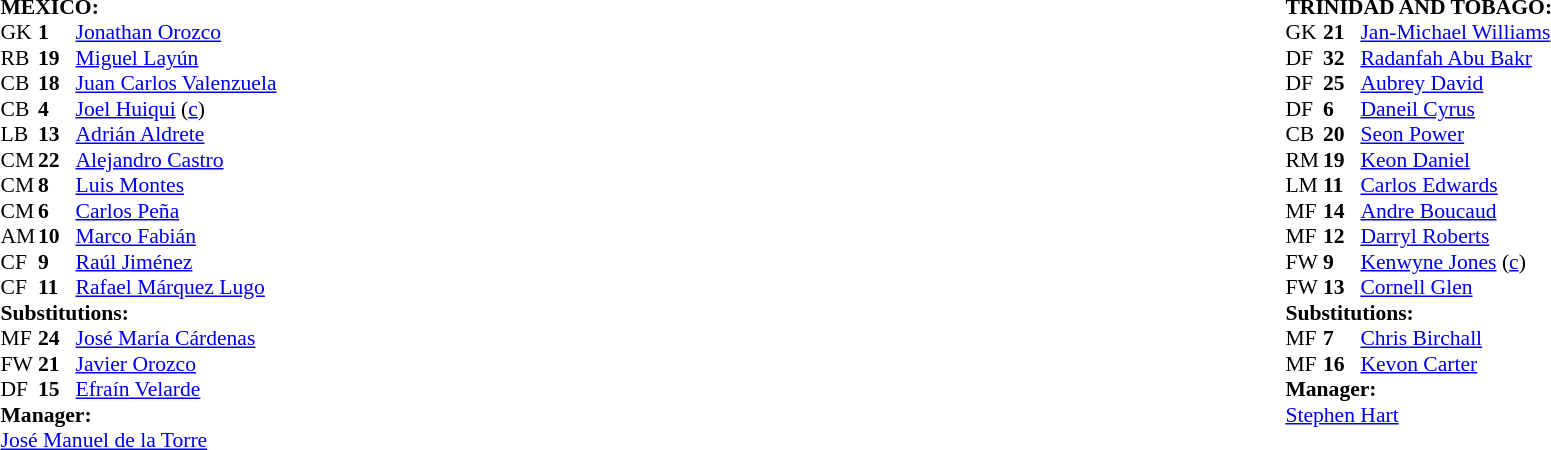<table width="100%">
<tr>
<td valign="top" width="50%"><br><table style="font-size: 90%" cellspacing="0" cellpadding="0">
<tr>
<td colspan=4><br><strong>MEXICO:</strong></td>
</tr>
<tr>
<th width=25></th>
<th width=25></th>
</tr>
<tr>
<td>GK</td>
<td><strong>1</strong></td>
<td><a href='#'>Jonathan Orozco</a></td>
</tr>
<tr>
<td>RB</td>
<td><strong>19</strong></td>
<td><a href='#'>Miguel Layún</a></td>
</tr>
<tr>
<td>CB</td>
<td><strong>18</strong></td>
<td><a href='#'>Juan Carlos Valenzuela</a></td>
</tr>
<tr>
<td>CB</td>
<td><strong>4</strong></td>
<td><a href='#'>Joel Huiqui</a> (<a href='#'>c</a>)</td>
</tr>
<tr>
<td>LB</td>
<td><strong>13</strong></td>
<td><a href='#'>Adrián Aldrete</a></td>
</tr>
<tr>
<td>CM</td>
<td><strong>22</strong></td>
<td><a href='#'>Alejandro Castro</a></td>
</tr>
<tr>
<td>CM</td>
<td><strong>8</strong></td>
<td><a href='#'>Luis Montes</a></td>
<td></td>
<td></td>
</tr>
<tr>
<td>CM</td>
<td><strong>6</strong></td>
<td><a href='#'>Carlos Peña</a></td>
<td></td>
<td></td>
</tr>
<tr>
<td>AM</td>
<td><strong>10</strong></td>
<td><a href='#'>Marco Fabián</a></td>
</tr>
<tr>
<td>CF</td>
<td><strong>9</strong></td>
<td><a href='#'>Raúl Jiménez</a></td>
</tr>
<tr>
<td>CF</td>
<td><strong>11</strong></td>
<td><a href='#'>Rafael Márquez Lugo</a></td>
<td></td>
<td></td>
</tr>
<tr>
<td colspan=3><strong>Substitutions:</strong></td>
</tr>
<tr>
<td>MF</td>
<td><strong>24</strong></td>
<td><a href='#'>José María Cárdenas</a></td>
<td></td>
<td></td>
</tr>
<tr>
<td>FW</td>
<td><strong>21</strong></td>
<td><a href='#'>Javier Orozco</a></td>
<td></td>
<td></td>
</tr>
<tr>
<td>DF</td>
<td><strong>15</strong></td>
<td><a href='#'>Efraín Velarde</a></td>
<td></td>
<td></td>
</tr>
<tr>
<td colspan=3><strong>Manager:</strong></td>
</tr>
<tr>
<td colspan=3><a href='#'>José Manuel de la Torre</a></td>
</tr>
</table>
</td>
<td valign="top"></td>
<td valign="top" width="50%"><br><table style="font-size: 90%" cellspacing="0" cellpadding="0" align="center">
<tr>
<td colspan=4><br><strong>TRINIDAD AND TOBAGO:</strong></td>
</tr>
<tr>
<th width=25></th>
<th width=25></th>
</tr>
<tr>
<td>GK</td>
<td><strong>21</strong></td>
<td><a href='#'>Jan-Michael Williams</a></td>
</tr>
<tr>
<td>DF</td>
<td><strong>32</strong></td>
<td><a href='#'>Radanfah Abu Bakr</a></td>
<td></td>
</tr>
<tr>
<td>DF</td>
<td><strong>25</strong></td>
<td><a href='#'>Aubrey David</a></td>
</tr>
<tr>
<td>DF</td>
<td><strong>6</strong></td>
<td><a href='#'>Daneil Cyrus</a></td>
</tr>
<tr>
<td>CB</td>
<td><strong>20</strong></td>
<td><a href='#'>Seon Power</a></td>
</tr>
<tr>
<td>RM</td>
<td><strong>19</strong></td>
<td><a href='#'>Keon Daniel</a></td>
<td></td>
</tr>
<tr>
<td>LM</td>
<td><strong>11</strong></td>
<td><a href='#'>Carlos Edwards</a></td>
<td></td>
<td></td>
</tr>
<tr>
<td>MF</td>
<td><strong>14</strong></td>
<td><a href='#'>Andre Boucaud</a></td>
<td></td>
<td></td>
</tr>
<tr>
<td>MF</td>
<td><strong>12</strong></td>
<td><a href='#'>Darryl Roberts</a></td>
</tr>
<tr>
<td>FW</td>
<td><strong>9</strong></td>
<td><a href='#'>Kenwyne Jones</a> (<a href='#'>c</a>)</td>
</tr>
<tr>
<td>FW</td>
<td><strong>13</strong></td>
<td><a href='#'>Cornell Glen</a></td>
</tr>
<tr>
<td colspan=3><strong>Substitutions:</strong></td>
</tr>
<tr>
<td>MF</td>
<td><strong>7</strong></td>
<td><a href='#'>Chris Birchall</a></td>
<td></td>
<td></td>
</tr>
<tr>
<td>MF</td>
<td><strong>16</strong></td>
<td><a href='#'>Kevon Carter</a></td>
<td></td>
<td></td>
</tr>
<tr>
<td colspan=3><strong>Manager:</strong></td>
</tr>
<tr>
<td colspan=3><a href='#'>Stephen Hart</a></td>
</tr>
</table>
</td>
</tr>
</table>
